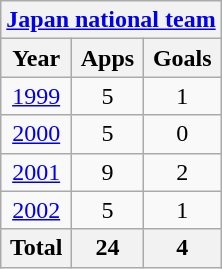<table class="wikitable" style="text-align:center">
<tr>
<th colspan=3><a href='#'>Japan national team</a></th>
</tr>
<tr>
<th>Year</th>
<th>Apps</th>
<th>Goals</th>
</tr>
<tr>
<td><a href='#'>1999</a></td>
<td>5</td>
<td>1</td>
</tr>
<tr>
<td><a href='#'>2000</a></td>
<td>5</td>
<td>0</td>
</tr>
<tr>
<td><a href='#'>2001</a></td>
<td>9</td>
<td>2</td>
</tr>
<tr>
<td><a href='#'>2002</a></td>
<td>5</td>
<td>1</td>
</tr>
<tr>
<th>Total</th>
<th>24</th>
<th>4</th>
</tr>
</table>
